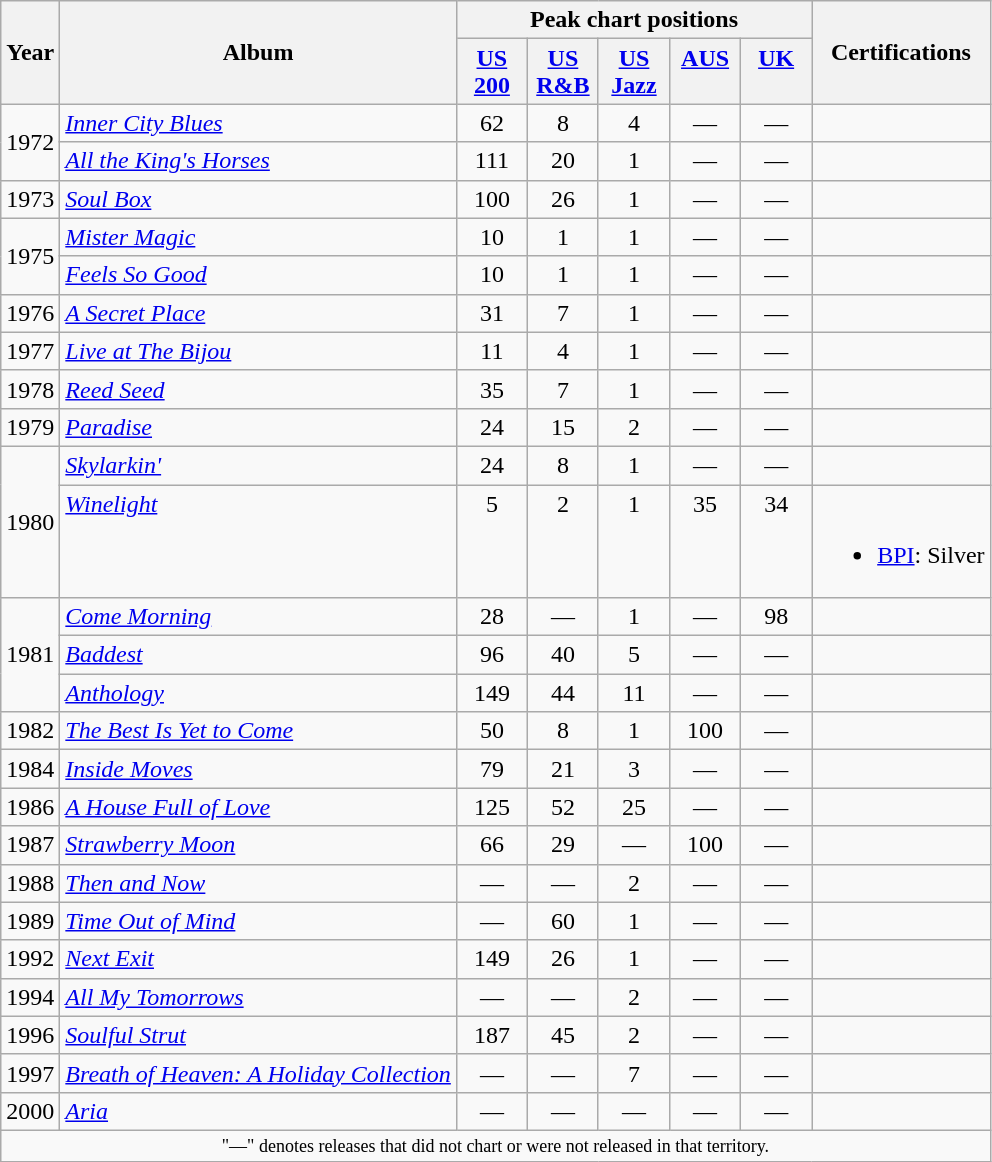<table class="wikitable">
<tr>
<th scope="col" rowspan="2">Year</th>
<th scope="col" rowspan="2">Album</th>
<th scope="col" colspan="5">Peak chart positions</th>
<th scope="col" rowspan="2">Certifications</th>
</tr>
<tr>
<th align="center" valign="top" width="40"><a href='#'>US 200</a><br></th>
<th align="center" valign="top" width="40"><a href='#'>US R&B</a><br></th>
<th align="center" valign="top" width="40"><a href='#'>US Jazz</a><br></th>
<th align="center" valign="top" width="40"><a href='#'>AUS</a><br></th>
<th align="center" valign="top" width="40"><a href='#'>UK</a><br></th>
</tr>
<tr>
<td rowspan="2">1972</td>
<td align="left" valign="top"><em><a href='#'>Inner City Blues</a></em></td>
<td align="center" valign="top">62</td>
<td align="center" valign="top">8</td>
<td align="center" valign="top">4</td>
<td align="center" valign="top">—</td>
<td align="center" valign="top">—</td>
<td></td>
</tr>
<tr>
<td align="left" valign="top"><em><a href='#'>All the King's Horses</a></em></td>
<td align="center" valign="top">111</td>
<td align="center" valign="top">20</td>
<td align="center" valign="top">1</td>
<td align="center" valign="top">—</td>
<td align="center" valign="top">—</td>
<td></td>
</tr>
<tr>
<td align="left" valign="top">1973</td>
<td align="left" valign="top"><em><a href='#'>Soul Box</a></em></td>
<td align="center" valign="top">100</td>
<td align="center" valign="top">26</td>
<td align="center" valign="top">1</td>
<td align="center" valign="top">—</td>
<td align="center" valign="top">—</td>
<td></td>
</tr>
<tr>
<td rowspan="2">1975</td>
<td align="left" valign="top"><em><a href='#'>Mister Magic</a></em></td>
<td align="center" valign="top">10</td>
<td align="center" valign="top">1</td>
<td align="center" valign="top">1</td>
<td align="center" valign="top">—</td>
<td align="center" valign="top">—</td>
<td></td>
</tr>
<tr>
<td align="left" valign="top"><em><a href='#'>Feels So Good</a></em></td>
<td align="center" valign="top">10</td>
<td align="center" valign="top">1</td>
<td align="center" valign="top">1</td>
<td align="center" valign="top">—</td>
<td align="center" valign="top">—</td>
<td></td>
</tr>
<tr>
<td align="left" valign="top">1976</td>
<td align="left" valign="top"><em><a href='#'>A Secret Place</a></em></td>
<td align="center" valign="top">31</td>
<td align="center" valign="top">7</td>
<td align="center" valign="top">1</td>
<td align="center" valign="top">—</td>
<td align="center" valign="top">—</td>
<td></td>
</tr>
<tr>
<td align="left" valign="top">1977</td>
<td align="left" valign="top"><em><a href='#'>Live at The Bijou</a></em></td>
<td align="center" valign="top">11</td>
<td align="center" valign="top">4</td>
<td align="center" valign="top">1</td>
<td align="center" valign="top">—</td>
<td align="center" valign="top">—</td>
<td></td>
</tr>
<tr>
<td align="left" valign="top">1978</td>
<td align="left" valign="top"><em><a href='#'>Reed Seed</a></em></td>
<td align="center" valign="top">35</td>
<td align="center" valign="top">7</td>
<td align="center" valign="top">1</td>
<td align="center" valign="top">—</td>
<td align="center" valign="top">—</td>
<td></td>
</tr>
<tr>
<td align="left" valign="top">1979</td>
<td align="left" valign="top"><em><a href='#'>Paradise</a></em></td>
<td align="center" valign="top">24</td>
<td align="center" valign="top">15</td>
<td align="center" valign="top">2</td>
<td align="center" valign="top">—</td>
<td align="center" valign="top">—</td>
<td></td>
</tr>
<tr>
<td rowspan="2">1980</td>
<td align="left" valign="top"><em><a href='#'>Skylarkin'</a></em></td>
<td align="center" valign="top">24</td>
<td align="center" valign="top">8</td>
<td align="center" valign="top">1</td>
<td align="center" valign="top">—</td>
<td align="center" valign="top">—</td>
<td></td>
</tr>
<tr>
<td align="left" valign="top"><em><a href='#'>Winelight</a></em></td>
<td align="center" valign="top">5</td>
<td align="center" valign="top">2</td>
<td align="center" valign="top">1</td>
<td align="center" valign="top">35</td>
<td align="center" valign="top">34</td>
<td><br><ul><li><a href='#'>BPI</a>: Silver</li></ul></td>
</tr>
<tr>
<td rowspan="3">1981</td>
<td align="left" valign="top"><em><a href='#'>Come Morning</a></em></td>
<td align="center" valign="top">28</td>
<td align="center" valign="top">—</td>
<td align="center" valign="top">1</td>
<td align="center" valign="top">—</td>
<td align="center" valign="top">98</td>
<td></td>
</tr>
<tr>
<td align="left" valign="top"><em><a href='#'>Baddest</a></em></td>
<td align="center" valign="top">96</td>
<td align="center" valign="top">40</td>
<td align="center" valign="top">5</td>
<td align="center" valign="top">—</td>
<td align="center" valign="top">—</td>
<td></td>
</tr>
<tr>
<td align="left" valign="top"><em><a href='#'>Anthology</a></em></td>
<td align="center" valign="top">149</td>
<td align="center" valign="top">44</td>
<td align="center" valign="top">11</td>
<td align="center" valign="top">—</td>
<td align="center" valign="top">—</td>
<td></td>
</tr>
<tr>
<td align="left" valign="top">1982</td>
<td align="left" valign="top"><em><a href='#'>The Best Is Yet to Come</a></em></td>
<td align="center" valign="top">50</td>
<td align="center" valign="top">8</td>
<td align="center" valign="top">1</td>
<td align="center" valign="top">100</td>
<td align="center" valign="top">—</td>
<td></td>
</tr>
<tr>
<td align="left" valign="top">1984</td>
<td align="left" valign="top"><em><a href='#'>Inside Moves</a></em></td>
<td align="center" valign="top">79</td>
<td align="center" valign="top">21</td>
<td align="center" valign="top">3</td>
<td align="center" valign="top">—</td>
<td align="center" valign="top">—</td>
<td></td>
</tr>
<tr>
<td align="left" valign="top">1986</td>
<td align="left" valign="top"><em><a href='#'>A House Full of Love</a></em></td>
<td align="center" valign="top">125</td>
<td align="center" valign="top">52</td>
<td align="center" valign="top">25</td>
<td align="center" valign="top">—</td>
<td align="center" valign="top">—</td>
<td></td>
</tr>
<tr>
<td align="left" valign="top">1987</td>
<td align="left" valign="top"><em><a href='#'>Strawberry Moon</a></em></td>
<td align="center" valign="top">66</td>
<td align="center" valign="top">29</td>
<td align="center" valign="top">—</td>
<td align="center" valign="top">100</td>
<td align="center" valign="top">—</td>
<td></td>
</tr>
<tr>
<td align="left" valign="top">1988</td>
<td align="left" valign="top"><em><a href='#'>Then and Now</a></em></td>
<td align="center" valign="top">—</td>
<td align="center" valign="top">—</td>
<td align="center" valign="top">2</td>
<td align="center" valign="top">—</td>
<td align="center" valign="top">—</td>
<td></td>
</tr>
<tr>
<td align="left" valign="top">1989</td>
<td align="left" valign="top"><em><a href='#'>Time Out of Mind</a></em></td>
<td align="center" valign="top">—</td>
<td align="center" valign="top">60</td>
<td align="center" valign="top">1</td>
<td align="center" valign="top">—</td>
<td align="center" valign="top">—</td>
<td></td>
</tr>
<tr>
<td align="left" valign="top">1992</td>
<td align="left" valign="top"><em><a href='#'>Next Exit</a></em></td>
<td align="center" valign="top">149</td>
<td align="center" valign="top">26</td>
<td align="center" valign="top">1</td>
<td align="center" valign="top">—</td>
<td align="center" valign="top">—</td>
<td></td>
</tr>
<tr>
<td align="left" valign="top">1994</td>
<td align="left" valign="top"><em><a href='#'>All My Tomorrows</a></em></td>
<td align="center" valign="top">—</td>
<td align="center" valign="top">—</td>
<td align="center" valign="top">2</td>
<td align="center" valign="top">—</td>
<td align="center" valign="top">—</td>
<td></td>
</tr>
<tr>
<td align="left" valign="top">1996</td>
<td align="left" valign="top"><em><a href='#'>Soulful Strut</a></em></td>
<td align="center" valign="top">187</td>
<td align="center" valign="top">45</td>
<td align="center" valign="top">2</td>
<td align="center" valign="top">—</td>
<td align="center" valign="top">—</td>
<td></td>
</tr>
<tr>
<td align="left" valign="top">1997</td>
<td align="left" valign="top"><em><a href='#'>Breath of Heaven: A Holiday Collection</a></em></td>
<td align="center" valign="top">—</td>
<td align="center" valign="top">—</td>
<td align="center" valign="top">7</td>
<td align="center" valign="top">—</td>
<td align="center" valign="top">—</td>
<td></td>
</tr>
<tr>
<td align="left" valign="top">2000</td>
<td align="left" valign="top"><em><a href='#'>Aria</a></em></td>
<td align="center" valign="top">—</td>
<td align="center" valign="top">—</td>
<td align="center" valign="top">—</td>
<td align="center" valign="top">—</td>
<td align="center" valign="top">—</td>
<td></td>
</tr>
<tr>
<td colspan="8" style="text-align:center; font-size:9pt;">"—" denotes releases that did not chart or were not released in that territory.</td>
</tr>
</table>
